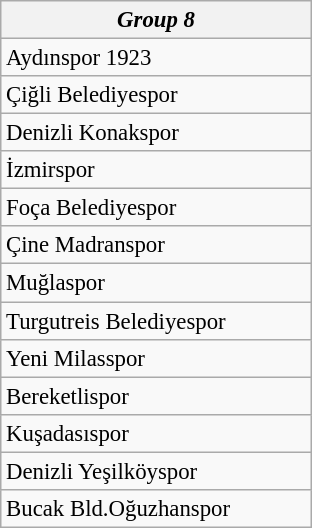<table class="wikitable collapsible collapsed" style="font-size:95%;">
<tr>
<th colspan="1" width="200"><em>Group 8</em></th>
</tr>
<tr>
<td>Aydınspor 1923</td>
</tr>
<tr>
<td>Çiğli Belediyespor</td>
</tr>
<tr>
<td>Denizli Konakspor</td>
</tr>
<tr>
<td>İzmirspor</td>
</tr>
<tr>
<td>Foça Belediyespor</td>
</tr>
<tr>
<td>Çine Madranspor</td>
</tr>
<tr>
<td>Muğlaspor</td>
</tr>
<tr>
<td>Turgutreis Belediyespor</td>
</tr>
<tr>
<td>Yeni Milasspor</td>
</tr>
<tr>
<td>Bereketlispor</td>
</tr>
<tr>
<td>Kuşadasıspor</td>
</tr>
<tr>
<td>Denizli Yeşilköyspor</td>
</tr>
<tr>
<td>Bucak Bld.Oğuzhanspor</td>
</tr>
</table>
